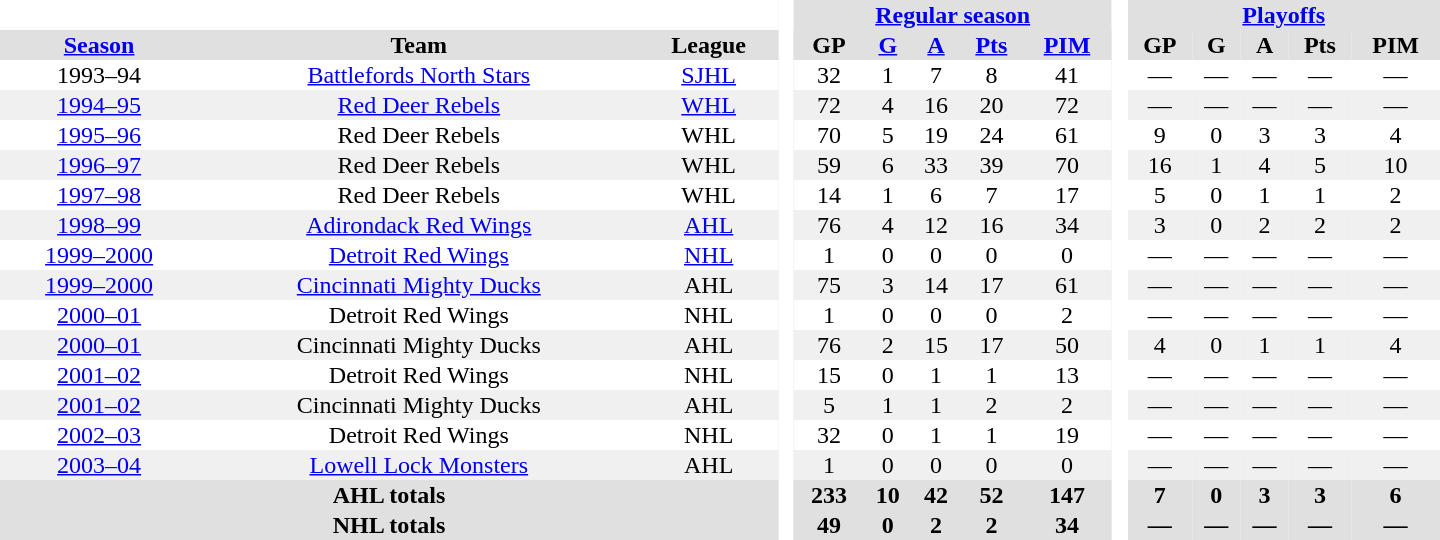<table border="0" cellpadding="1" cellspacing="0" style="text-align:center; width:60em">
<tr bgcolor="#e0e0e0">
<th colspan="3" bgcolor="#ffffff"> </th>
<th rowspan="100" bgcolor="#ffffff"> </th>
<th colspan="5"><a href='#'>Regular season</a></th>
<th rowspan="100" bgcolor="#ffffff"> </th>
<th colspan="5"><a href='#'>Playoffs</a></th>
</tr>
<tr bgcolor="#e0e0e0">
<th><a href='#'>Season</a></th>
<th>Team</th>
<th>League</th>
<th>GP</th>
<th><a href='#'>G</a></th>
<th><a href='#'>A</a></th>
<th><a href='#'>Pts</a></th>
<th><a href='#'>PIM</a></th>
<th>GP</th>
<th>G</th>
<th>A</th>
<th>Pts</th>
<th>PIM</th>
</tr>
<tr>
<td>1993–94</td>
<td><a href='#'>Battlefords North Stars</a></td>
<td><a href='#'>SJHL</a></td>
<td>32</td>
<td>1</td>
<td>7</td>
<td>8</td>
<td>41</td>
<td>—</td>
<td>—</td>
<td>—</td>
<td>—</td>
<td>—</td>
</tr>
<tr bgcolor="#f0f0f0">
<td><a href='#'>1994–95</a></td>
<td><a href='#'>Red Deer Rebels</a></td>
<td><a href='#'>WHL</a></td>
<td>72</td>
<td>4</td>
<td>16</td>
<td>20</td>
<td>72</td>
<td>—</td>
<td>—</td>
<td>—</td>
<td>—</td>
<td>—</td>
</tr>
<tr>
<td><a href='#'>1995–96</a></td>
<td>Red Deer Rebels</td>
<td>WHL</td>
<td>70</td>
<td>5</td>
<td>19</td>
<td>24</td>
<td>61</td>
<td>9</td>
<td>0</td>
<td>3</td>
<td>3</td>
<td>4</td>
</tr>
<tr bgcolor="#f0f0f0">
<td><a href='#'>1996–97</a></td>
<td>Red Deer Rebels</td>
<td>WHL</td>
<td>59</td>
<td>6</td>
<td>33</td>
<td>39</td>
<td>70</td>
<td>16</td>
<td>1</td>
<td>4</td>
<td>5</td>
<td>10</td>
</tr>
<tr>
<td><a href='#'>1997–98</a></td>
<td>Red Deer Rebels</td>
<td>WHL</td>
<td>14</td>
<td>1</td>
<td>6</td>
<td>7</td>
<td>17</td>
<td>5</td>
<td>0</td>
<td>1</td>
<td>1</td>
<td>2</td>
</tr>
<tr bgcolor="#f0f0f0">
<td><a href='#'>1998–99</a></td>
<td><a href='#'>Adirondack Red Wings</a></td>
<td><a href='#'>AHL</a></td>
<td>76</td>
<td>4</td>
<td>12</td>
<td>16</td>
<td>34</td>
<td>3</td>
<td>0</td>
<td>2</td>
<td>2</td>
<td>2</td>
</tr>
<tr>
<td><a href='#'>1999–2000</a></td>
<td><a href='#'>Detroit Red Wings</a></td>
<td><a href='#'>NHL</a></td>
<td>1</td>
<td>0</td>
<td>0</td>
<td>0</td>
<td>0</td>
<td>—</td>
<td>—</td>
<td>—</td>
<td>—</td>
<td>—</td>
</tr>
<tr bgcolor="#f0f0f0">
<td><a href='#'>1999–2000</a></td>
<td><a href='#'>Cincinnati Mighty Ducks</a></td>
<td>AHL</td>
<td>75</td>
<td>3</td>
<td>14</td>
<td>17</td>
<td>61</td>
<td>—</td>
<td>—</td>
<td>—</td>
<td>—</td>
<td>—</td>
</tr>
<tr>
<td><a href='#'>2000–01</a></td>
<td>Detroit Red Wings</td>
<td>NHL</td>
<td>1</td>
<td>0</td>
<td>0</td>
<td>0</td>
<td>2</td>
<td>—</td>
<td>—</td>
<td>—</td>
<td>—</td>
<td>—</td>
</tr>
<tr bgcolor="#f0f0f0">
<td><a href='#'>2000–01</a></td>
<td>Cincinnati Mighty Ducks</td>
<td>AHL</td>
<td>76</td>
<td>2</td>
<td>15</td>
<td>17</td>
<td>50</td>
<td>4</td>
<td>0</td>
<td>1</td>
<td>1</td>
<td>4</td>
</tr>
<tr>
<td><a href='#'>2001–02</a></td>
<td>Detroit Red Wings</td>
<td>NHL</td>
<td>15</td>
<td>0</td>
<td>1</td>
<td>1</td>
<td>13</td>
<td>—</td>
<td>—</td>
<td>—</td>
<td>—</td>
<td>—</td>
</tr>
<tr bgcolor="#f0f0f0">
<td><a href='#'>2001–02</a></td>
<td>Cincinnati Mighty Ducks</td>
<td>AHL</td>
<td>5</td>
<td>1</td>
<td>1</td>
<td>2</td>
<td>2</td>
<td>—</td>
<td>—</td>
<td>—</td>
<td>—</td>
<td>—</td>
</tr>
<tr>
<td><a href='#'>2002–03</a></td>
<td>Detroit Red Wings</td>
<td>NHL</td>
<td>32</td>
<td>0</td>
<td>1</td>
<td>1</td>
<td>19</td>
<td>—</td>
<td>—</td>
<td>—</td>
<td>—</td>
<td>—</td>
</tr>
<tr bgcolor="#f0f0f0">
<td><a href='#'>2003–04</a></td>
<td><a href='#'>Lowell Lock Monsters</a></td>
<td>AHL</td>
<td>1</td>
<td>0</td>
<td>0</td>
<td>0</td>
<td>0</td>
<td>—</td>
<td>—</td>
<td>—</td>
<td>—</td>
<td>—</td>
</tr>
<tr bgcolor="#e0e0e0">
<th colspan="3">AHL totals</th>
<th>233</th>
<th>10</th>
<th>42</th>
<th>52</th>
<th>147</th>
<th>7</th>
<th>0</th>
<th>3</th>
<th>3</th>
<th>6</th>
</tr>
<tr bgcolor="#e0e0e0">
<th colspan="3">NHL totals</th>
<th>49</th>
<th>0</th>
<th>2</th>
<th>2</th>
<th>34</th>
<th>—</th>
<th>—</th>
<th>—</th>
<th>—</th>
<th>—</th>
</tr>
</table>
